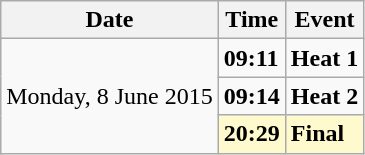<table class="wikitable">
<tr>
<th>Date</th>
<th>Time</th>
<th>Event</th>
</tr>
<tr>
<td rowspan="3">Monday, 8 June 2015</td>
<td><strong>09:11</strong></td>
<td><strong>Heat 1</strong></td>
</tr>
<tr>
<td><strong>09:14</strong></td>
<td><strong>Heat 2</strong></td>
</tr>
<tr style="background-color:lemonchiffon;">
<td><strong>20:29</strong></td>
<td><strong>Final</strong></td>
</tr>
</table>
